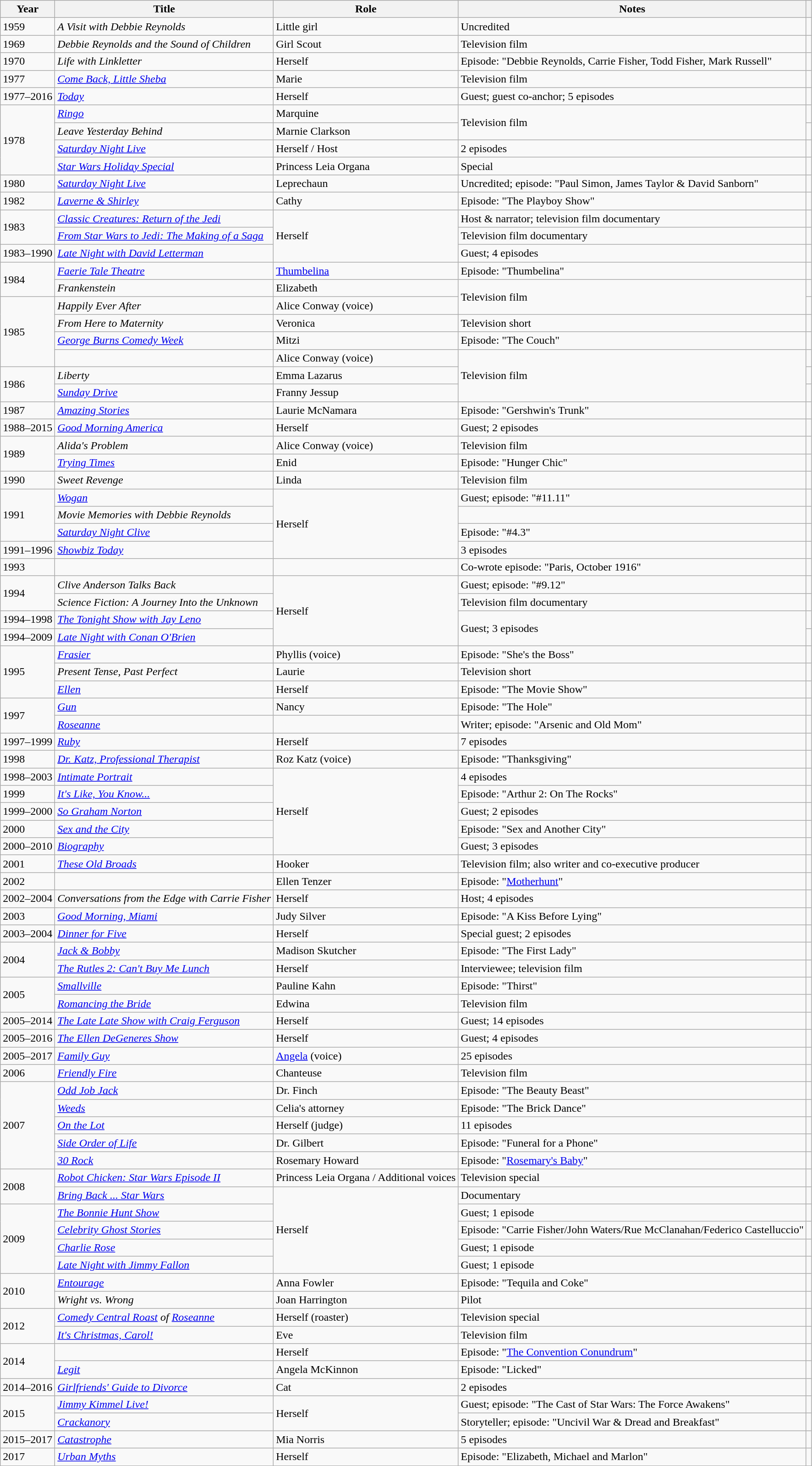<table class="wikitable sortable plainrowheaders">
<tr>
<th scope="col">Year</th>
<th scope="col">Title</th>
<th scope="col">Role</th>
<th scope="col" class="unsortable">Notes</th>
<th scope="col" class="unsortable"></th>
</tr>
<tr>
<td>1959</td>
<td><em>A Visit with Debbie Reynolds</em></td>
<td>Little girl</td>
<td>Uncredited</td>
<td></td>
</tr>
<tr>
<td>1969</td>
<td><em>Debbie Reynolds and the Sound of Children</em></td>
<td>Girl Scout</td>
<td>Television film</td>
<td style="text-align:center;"></td>
</tr>
<tr>
<td>1970</td>
<td><em>Life with Linkletter</em></td>
<td>Herself</td>
<td>Episode: "Debbie Reynolds, Carrie Fisher, Todd Fisher, Mark Russell"</td>
<td></td>
</tr>
<tr>
<td>1977</td>
<td><em><a href='#'>Come Back, Little Sheba</a></em></td>
<td>Marie</td>
<td>Television film</td>
<td></td>
</tr>
<tr>
<td>1977–2016</td>
<td><em><a href='#'>Today</a></em></td>
<td>Herself</td>
<td>Guest; guest co-anchor; 5 episodes</td>
<td></td>
</tr>
<tr>
<td rowspan="4">1978</td>
<td><em><a href='#'>Ringo</a></em></td>
<td>Marquine</td>
<td rowspan="2">Television film</td>
<td style="text-align:center;"></td>
</tr>
<tr>
<td><em>Leave Yesterday Behind</em></td>
<td>Marnie Clarkson</td>
<td style="text-align:center;"></td>
</tr>
<tr>
<td><em><a href='#'>Saturday Night Live</a></em></td>
<td>Herself / Host</td>
<td>2 episodes</td>
<td style="text-align:center;"></td>
</tr>
<tr>
<td><em><a href='#'>Star Wars Holiday Special</a></em></td>
<td>Princess Leia Organa</td>
<td>Special</td>
<td style="text-align:center;"></td>
</tr>
<tr>
<td>1980</td>
<td><em><a href='#'>Saturday Night Live</a></em></td>
<td>Leprechaun</td>
<td>Uncredited; episode: "Paul Simon, James Taylor & David Sanborn"</td>
<td></td>
</tr>
<tr>
<td>1982</td>
<td><em><a href='#'>Laverne & Shirley</a></em></td>
<td>Cathy</td>
<td>Episode: "The Playboy Show"</td>
<td style="text-align:center;"></td>
</tr>
<tr>
<td rowspan="2">1983</td>
<td><em><a href='#'>Classic Creatures: Return of the Jedi</a></em></td>
<td rowspan="3">Herself</td>
<td>Host & narrator; television film documentary</td>
<td></td>
</tr>
<tr>
<td><em><a href='#'>From Star Wars to Jedi: The Making of a Saga</a></em></td>
<td>Television film documentary</td>
<td></td>
</tr>
<tr>
<td>1983–1990</td>
<td><em><a href='#'>Late Night with David Letterman</a></em></td>
<td>Guest; 4 episodes</td>
<td></td>
</tr>
<tr>
<td rowspan="2">1984</td>
<td><em><a href='#'>Faerie Tale Theatre</a></em></td>
<td><a href='#'>Thumbelina</a></td>
<td>Episode: "Thumbelina"</td>
<td style="text-align:center;"></td>
</tr>
<tr>
<td><em>Frankenstein</em></td>
<td>Elizabeth</td>
<td rowspan="2">Television film</td>
<td style="text-align:center;"></td>
</tr>
<tr>
<td rowspan="4">1985</td>
<td><em>Happily Ever After</em></td>
<td>Alice Conway (voice)</td>
<td></td>
</tr>
<tr>
<td><em>From Here to Maternity</em></td>
<td>Veronica</td>
<td>Television short</td>
<td style="text-align:center;"></td>
</tr>
<tr>
<td><em><a href='#'>George Burns Comedy Week</a></em></td>
<td>Mitzi</td>
<td>Episode: "The Couch"</td>
<td style="text-align:center;"></td>
</tr>
<tr>
<td></td>
<td>Alice Conway (voice)</td>
<td rowspan="3">Television film</td>
<td></td>
</tr>
<tr>
<td rowspan="2">1986</td>
<td><em>Liberty</em></td>
<td>Emma Lazarus</td>
<td style="text-align:center;"></td>
</tr>
<tr>
<td><em><a href='#'>Sunday Drive</a></em></td>
<td>Franny Jessup</td>
<td></td>
</tr>
<tr>
<td>1987</td>
<td><em><a href='#'>Amazing Stories</a></em></td>
<td>Laurie McNamara</td>
<td>Episode: "Gershwin's Trunk"</td>
<td style="text-align:center;"></td>
</tr>
<tr>
<td>1988–2015</td>
<td><em><a href='#'>Good Morning America</a></em></td>
<td>Herself</td>
<td>Guest; 2 episodes</td>
<td></td>
</tr>
<tr>
<td rowspan="2">1989</td>
<td><em>Alida's Problem</em></td>
<td>Alice Conway (voice)</td>
<td>Television film</td>
<td style="text-align:center;"></td>
</tr>
<tr>
<td><em><a href='#'>Trying Times</a></em></td>
<td>Enid</td>
<td>Episode: "Hunger Chic"</td>
<td style="text-align:center;"></td>
</tr>
<tr>
<td>1990</td>
<td><em>Sweet Revenge</em></td>
<td>Linda</td>
<td>Television film</td>
<td></td>
</tr>
<tr>
<td rowspan="3">1991</td>
<td><em><a href='#'>Wogan</a></em></td>
<td rowspan="4">Herself</td>
<td>Guest; episode: "#11.11"</td>
<td></td>
</tr>
<tr>
<td><em>Movie Memories with Debbie Reynolds</em></td>
<td></td>
<td></td>
</tr>
<tr>
<td><em><a href='#'>Saturday Night Clive</a></em></td>
<td>Episode: "#4.3"</td>
<td></td>
</tr>
<tr>
<td>1991–1996</td>
<td><em><a href='#'>Showbiz Today</a></em></td>
<td>3 episodes</td>
<td></td>
</tr>
<tr>
<td>1993</td>
<td></td>
<td></td>
<td>Co-wrote episode: "Paris, October 1916"</td>
<td></td>
</tr>
<tr>
<td rowspan="2">1994</td>
<td><em>Clive Anderson Talks Back</em></td>
<td rowspan="4">Herself</td>
<td>Guest; episode: "#9.12"</td>
<td></td>
</tr>
<tr>
<td><em>Science Fiction: A Journey Into the Unknown</em></td>
<td>Television film documentary</td>
<td></td>
</tr>
<tr>
<td>1994–1998</td>
<td><em><a href='#'>The Tonight Show with Jay Leno</a></em></td>
<td rowspan="2">Guest; 3 episodes</td>
<td></td>
</tr>
<tr>
<td>1994–2009</td>
<td><em><a href='#'>Late Night with Conan O'Brien</a></em></td>
<td></td>
</tr>
<tr>
<td rowspan="3">1995</td>
<td><em><a href='#'>Frasier</a></em></td>
<td>Phyllis (voice)</td>
<td>Episode: "She's the Boss"</td>
<td style="text-align:center;"></td>
</tr>
<tr>
<td><em>Present Tense, Past Perfect</em></td>
<td>Laurie</td>
<td>Television short</td>
<td style="text-align:center;"></td>
</tr>
<tr>
<td><em><a href='#'>Ellen</a></em></td>
<td>Herself</td>
<td>Episode: "The Movie Show"</td>
<td style="text-align:center;"></td>
</tr>
<tr>
<td rowspan="2">1997</td>
<td><em><a href='#'>Gun</a></em></td>
<td>Nancy</td>
<td>Episode: "The Hole"</td>
<td></td>
</tr>
<tr>
<td><em><a href='#'>Roseanne</a></em></td>
<td></td>
<td>Writer; episode: "Arsenic and Old Mom"</td>
<td></td>
</tr>
<tr>
<td>1997–1999</td>
<td><em><a href='#'>Ruby</a></em></td>
<td>Herself</td>
<td>7 episodes</td>
<td></td>
</tr>
<tr>
<td>1998</td>
<td><em><a href='#'>Dr. Katz, Professional Therapist</a></em></td>
<td>Roz Katz (voice)</td>
<td>Episode: "Thanksgiving"</td>
<td style="text-align:center;"></td>
</tr>
<tr>
<td>1998–2003</td>
<td><em><a href='#'>Intimate Portrait</a></em></td>
<td rowspan="5">Herself</td>
<td>4 episodes</td>
<td></td>
</tr>
<tr>
<td>1999</td>
<td><em><a href='#'>It's Like, You Know...</a></em></td>
<td>Episode: "Arthur 2: On The Rocks"</td>
<td></td>
</tr>
<tr>
<td>1999–2000</td>
<td><em><a href='#'>So Graham Norton</a></em></td>
<td>Guest; 2 episodes</td>
<td></td>
</tr>
<tr>
<td>2000</td>
<td><em><a href='#'>Sex and the City</a></em></td>
<td>Episode: "Sex and Another City"</td>
<td style="text-align:center;"></td>
</tr>
<tr>
<td>2000–2010</td>
<td><em><a href='#'>Biography</a></em></td>
<td>Guest; 3 episodes</td>
<td></td>
</tr>
<tr>
<td>2001</td>
<td><em><a href='#'>These Old Broads</a></em></td>
<td>Hooker</td>
<td>Television film; also writer and co-executive producer</td>
<td style="text-align:center;"></td>
</tr>
<tr>
<td>2002</td>
<td></td>
<td>Ellen Tenzer</td>
<td>Episode: "<a href='#'>Motherhunt</a>"</td>
<td></td>
</tr>
<tr>
<td>2002–2004</td>
<td><em>Conversations from the Edge with Carrie Fisher</em></td>
<td>Herself</td>
<td>Host; 4 episodes</td>
<td></td>
</tr>
<tr>
<td>2003</td>
<td><em><a href='#'>Good Morning, Miami</a></em></td>
<td>Judy Silver</td>
<td>Episode: "A Kiss Before Lying"</td>
<td style="text-align:center;"></td>
</tr>
<tr>
<td>2003–2004</td>
<td><em><a href='#'>Dinner for Five</a></em></td>
<td>Herself</td>
<td>Special guest; 2 episodes</td>
<td></td>
</tr>
<tr>
<td rowspan="2">2004</td>
<td><em><a href='#'>Jack & Bobby</a></em></td>
<td>Madison Skutcher</td>
<td>Episode: "The First Lady"</td>
<td style="text-align:center;"></td>
</tr>
<tr>
<td><em><a href='#'>The Rutles 2: Can't Buy Me Lunch</a></em></td>
<td>Herself</td>
<td>Interviewee; television film</td>
<td></td>
</tr>
<tr>
<td rowspan="2">2005</td>
<td><em><a href='#'>Smallville</a></em></td>
<td>Pauline Kahn</td>
<td>Episode: "Thirst"</td>
<td style="text-align:center;"></td>
</tr>
<tr>
<td><em><a href='#'>Romancing the Bride</a></em></td>
<td>Edwina</td>
<td>Television film</td>
<td></td>
</tr>
<tr>
<td>2005–2014</td>
<td><em><a href='#'>The Late Late Show with Craig Ferguson</a></em></td>
<td>Herself</td>
<td>Guest; 14 episodes</td>
<td></td>
</tr>
<tr>
<td>2005–2016</td>
<td><em><a href='#'>The Ellen DeGeneres Show</a></em></td>
<td>Herself</td>
<td>Guest; 4 episodes</td>
<td></td>
</tr>
<tr>
<td>2005–2017</td>
<td><em><a href='#'>Family Guy</a></em></td>
<td><a href='#'>Angela</a> (voice)</td>
<td>25 episodes</td>
<td style="text-align:center;"></td>
</tr>
<tr>
<td>2006</td>
<td><em><a href='#'>Friendly Fire</a></em></td>
<td>Chanteuse</td>
<td>Television film</td>
<td></td>
</tr>
<tr>
<td rowspan="5">2007</td>
<td><em><a href='#'>Odd Job Jack</a></em></td>
<td>Dr. Finch</td>
<td>Episode: "The Beauty Beast"</td>
<td style="text-align:center;"></td>
</tr>
<tr>
<td><em><a href='#'>Weeds</a></em></td>
<td>Celia's attorney</td>
<td>Episode: "The Brick Dance"</td>
<td style="text-align:center;"></td>
</tr>
<tr>
<td><em><a href='#'>On the Lot</a></em></td>
<td>Herself (judge)</td>
<td>11 episodes</td>
<td style="text-align:center;"></td>
</tr>
<tr>
<td><em><a href='#'>Side Order of Life</a></em></td>
<td>Dr. Gilbert</td>
<td>Episode: "Funeral for a Phone"</td>
<td style="text-align:center;"></td>
</tr>
<tr>
<td><em><a href='#'>30 Rock</a></em></td>
<td>Rosemary Howard</td>
<td>Episode: "<a href='#'>Rosemary's Baby</a>"</td>
<td style="text-align:center;"></td>
</tr>
<tr>
<td rowspan="2">2008</td>
<td><em><a href='#'>Robot Chicken: Star Wars Episode II</a></em></td>
<td>Princess Leia Organa / Additional voices</td>
<td>Television special</td>
<td style="text-align:center;"></td>
</tr>
<tr>
<td><em><a href='#'>Bring Back ... Star Wars</a> </em></td>
<td rowspan="5">Herself</td>
<td>Documentary</td>
<td></td>
</tr>
<tr>
<td rowspan="4">2009</td>
<td><em><a href='#'>The Bonnie Hunt Show</a></em></td>
<td>Guest; 1 episode</td>
<td></td>
</tr>
<tr>
<td><em><a href='#'>Celebrity Ghost Stories</a></em></td>
<td>Episode: "Carrie Fisher/John Waters/Rue McClanahan/Federico Castelluccio"</td>
<td></td>
</tr>
<tr>
<td><em><a href='#'>Charlie Rose</a></em></td>
<td>Guest; 1 episode</td>
<td></td>
</tr>
<tr>
<td><em><a href='#'>Late Night with Jimmy Fallon</a></em></td>
<td>Guest; 1 episode</td>
<td></td>
</tr>
<tr>
<td rowspan="2">2010</td>
<td><em><a href='#'>Entourage</a></em></td>
<td>Anna Fowler</td>
<td>Episode: "Tequila and Coke"</td>
<td style="text-align:center;"></td>
</tr>
<tr>
<td><em>Wright vs. Wrong</em></td>
<td>Joan Harrington</td>
<td>Pilot</td>
<td style="text-align:center;"></td>
</tr>
<tr>
<td rowspan="2">2012</td>
<td><em><a href='#'>Comedy Central Roast</a> of <a href='#'>Roseanne</a></em></td>
<td>Herself (roaster)</td>
<td>Television special</td>
<td></td>
</tr>
<tr>
<td><em><a href='#'>It's Christmas, Carol!</a></em></td>
<td>Eve</td>
<td>Television film</td>
<td style="text-align:center;"></td>
</tr>
<tr>
<td rowspan="2">2014</td>
<td></td>
<td>Herself</td>
<td>Episode: "<a href='#'>The Convention Conundrum</a>"</td>
<td style="text-align:center;"></td>
</tr>
<tr>
<td><em><a href='#'>Legit</a></em></td>
<td>Angela McKinnon</td>
<td>Episode: "Licked"</td>
<td style="text-align:center;"></td>
</tr>
<tr>
<td>2014–2016</td>
<td><em><a href='#'>Girlfriends' Guide to Divorce</a></em></td>
<td>Cat</td>
<td>2 episodes</td>
<td></td>
</tr>
<tr>
<td rowspan="2">2015</td>
<td><em><a href='#'>Jimmy Kimmel Live!</a></em></td>
<td rowspan="2">Herself</td>
<td>Guest; episode: "The Cast of Star Wars: The Force Awakens"</td>
<td></td>
</tr>
<tr>
<td><em><a href='#'>Crackanory</a></em></td>
<td>Storyteller; episode: "Uncivil War & Dread and Breakfast"</td>
<td></td>
</tr>
<tr>
<td>2015–2017</td>
<td><em><a href='#'>Catastrophe</a></em></td>
<td>Mia Norris</td>
<td>5 episodes</td>
<td style="text-align:center;"></td>
</tr>
<tr>
<td>2017</td>
<td><em><a href='#'>Urban Myths</a></em></td>
<td>Herself</td>
<td>Episode: "Elizabeth, Michael and Marlon"</td>
<td></td>
</tr>
<tr>
</tr>
</table>
